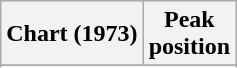<table class="wikitable sortable plainrowheaders">
<tr>
<th>Chart (1973)</th>
<th>Peak<br>position</th>
</tr>
<tr>
</tr>
<tr>
</tr>
</table>
